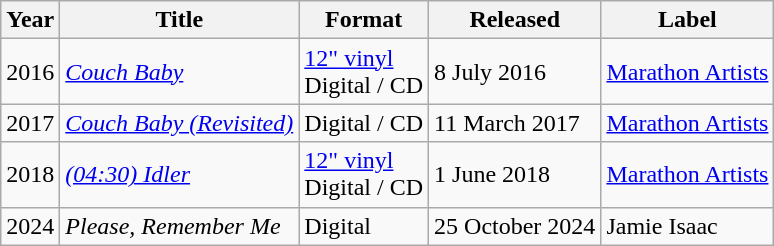<table class="wikitable">
<tr>
<th>Year</th>
<th>Title</th>
<th>Format</th>
<th>Released</th>
<th>Label</th>
</tr>
<tr>
<td>2016</td>
<td><em><a href='#'>Couch Baby</a></em></td>
<td><a href='#'>12" vinyl</a><br>Digital / CD</td>
<td>8 July 2016</td>
<td><a href='#'>Marathon Artists</a></td>
</tr>
<tr>
<td>2017</td>
<td><em><a href='#'>Couch Baby (Revisited)</a></em></td>
<td>Digital / CD</td>
<td>11 March 2017</td>
<td><a href='#'>Marathon Artists</a></td>
</tr>
<tr>
<td>2018</td>
<td><em><a href='#'>(04:30) Idler</a></em></td>
<td><a href='#'>12" vinyl</a><br>Digital / CD</td>
<td>1 June 2018</td>
<td><a href='#'>Marathon Artists</a></td>
</tr>
<tr>
<td>2024</td>
<td><em>Please, Remember Me</em></td>
<td>Digital</td>
<td>25 October 2024</td>
<td>Jamie Isaac</td>
</tr>
</table>
